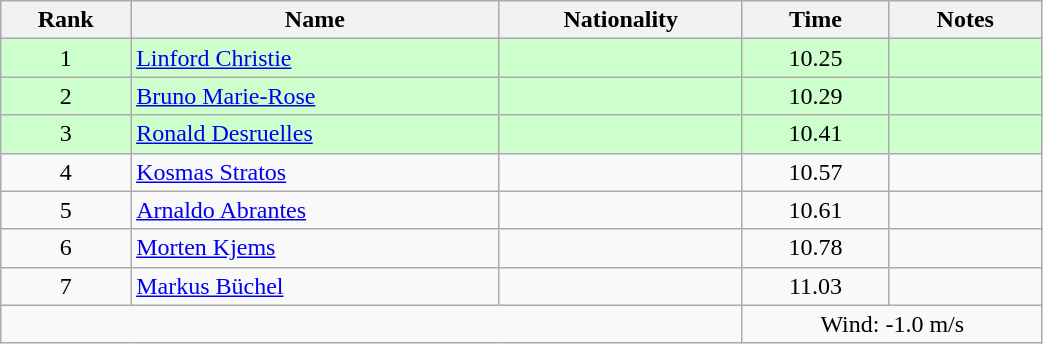<table class="wikitable sortable" style="text-align:center;width: 55%">
<tr>
<th>Rank</th>
<th>Name</th>
<th>Nationality</th>
<th>Time</th>
<th>Notes</th>
</tr>
<tr bgcolor=ccffcc>
<td>1</td>
<td align=left><a href='#'>Linford Christie</a></td>
<td align=left></td>
<td>10.25</td>
<td></td>
</tr>
<tr bgcolor=ccffcc>
<td>2</td>
<td align=left><a href='#'>Bruno Marie-Rose</a></td>
<td align=left></td>
<td>10.29</td>
<td></td>
</tr>
<tr bgcolor=ccffcc>
<td>3</td>
<td align=left><a href='#'>Ronald Desruelles</a></td>
<td align=left></td>
<td>10.41</td>
<td></td>
</tr>
<tr>
<td>4</td>
<td align=left><a href='#'>Kosmas Stratos</a></td>
<td align=left></td>
<td>10.57</td>
<td></td>
</tr>
<tr>
<td>5</td>
<td align=left><a href='#'>Arnaldo Abrantes</a></td>
<td align=left></td>
<td>10.61</td>
<td></td>
</tr>
<tr>
<td>6</td>
<td align=left><a href='#'>Morten Kjems</a></td>
<td align=left></td>
<td>10.78</td>
<td></td>
</tr>
<tr>
<td>7</td>
<td align=left><a href='#'>Markus Büchel</a></td>
<td align=left></td>
<td>11.03</td>
<td></td>
</tr>
<tr>
<td colspan="3"></td>
<td colspan="2">Wind: -1.0 m/s</td>
</tr>
</table>
